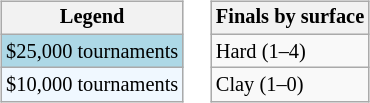<table>
<tr valign=top>
<td><br><table class=wikitable style="font-size:85%">
<tr>
<th>Legend</th>
</tr>
<tr style="background:lightblue;">
<td>$25,000 tournaments</td>
</tr>
<tr style="background:#f0f8ff;">
<td>$10,000 tournaments</td>
</tr>
</table>
</td>
<td><br><table class=wikitable style="font-size:85%">
<tr>
<th>Finals by surface</th>
</tr>
<tr>
<td>Hard (1–4)</td>
</tr>
<tr>
<td>Clay (1–0)</td>
</tr>
</table>
</td>
</tr>
</table>
